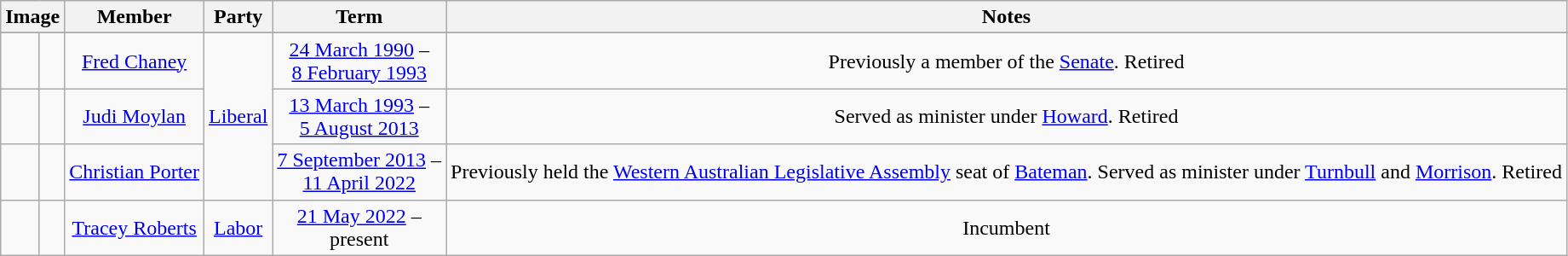<table class=wikitable style="text-align:center">
<tr>
<th colspan=2>Image</th>
<th>Member</th>
<th>Party</th>
<th>Term</th>
<th>Notes</th>
</tr>
<tr>
</tr>
<tr>
<td> </td>
<td></td>
<td><a href='#'>Fred Chaney</a><br></td>
<td rowspan="3"><a href='#'>Liberal</a></td>
<td nowrap><a href='#'>24 March 1990</a> –<br><a href='#'>8 February 1993</a></td>
<td>Previously a member of the <a href='#'>Senate</a>. Retired</td>
</tr>
<tr>
<td> </td>
<td></td>
<td><a href='#'>Judi Moylan</a><br></td>
<td nowrap><a href='#'>13 March 1993</a> –<br><a href='#'>5 August 2013</a></td>
<td>Served as minister under <a href='#'>Howard</a>. Retired</td>
</tr>
<tr>
<td> </td>
<td></td>
<td><a href='#'>Christian Porter</a><br></td>
<td nowrap><a href='#'>7 September 2013</a> –<br><a href='#'>11 April 2022</a></td>
<td>Previously held the <a href='#'>Western Australian Legislative Assembly</a> seat of <a href='#'>Bateman</a>. Served as minister under <a href='#'>Turnbull</a> and <a href='#'>Morrison</a>. Retired</td>
</tr>
<tr>
<td> </td>
<td></td>
<td><a href='#'>Tracey Roberts</a><br></td>
<td><a href='#'>Labor</a></td>
<td nowrap><a href='#'>21 May 2022</a> –<br>present</td>
<td>Incumbent</td>
</tr>
</table>
